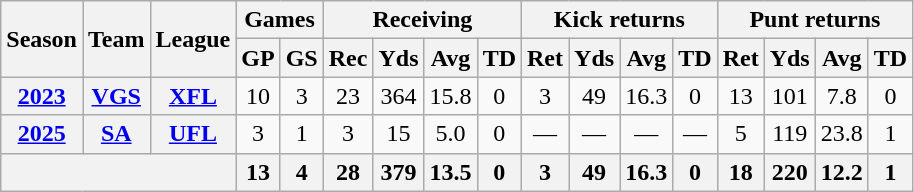<table class="wikitable" style="text-align:center;">
<tr>
<th rowspan="2">Season</th>
<th rowspan="2">Team</th>
<th rowspan="2">League</th>
<th colspan="2">Games</th>
<th colspan="4 ">Receiving</th>
<th colspan="4">Kick returns</th>
<th colspan="4">Punt returns</th>
</tr>
<tr>
<th>GP</th>
<th>GS</th>
<th>Rec</th>
<th>Yds</th>
<th>Avg</th>
<th>TD</th>
<th>Ret</th>
<th>Yds</th>
<th>Avg</th>
<th>TD</th>
<th>Ret</th>
<th>Yds</th>
<th>Avg</th>
<th>TD</th>
</tr>
<tr>
<th><a href='#'>2023</a></th>
<th><a href='#'>VGS</a></th>
<th><a href='#'>XFL</a></th>
<td>10</td>
<td>3</td>
<td>23</td>
<td>364</td>
<td>15.8</td>
<td>0</td>
<td>3</td>
<td>49</td>
<td>16.3</td>
<td>0</td>
<td>13</td>
<td>101</td>
<td>7.8</td>
<td>0</td>
</tr>
<tr>
<th><a href='#'>2025</a></th>
<th><a href='#'>SA</a></th>
<th><a href='#'>UFL</a></th>
<td>3</td>
<td>1</td>
<td>3</td>
<td>15</td>
<td>5.0</td>
<td>0</td>
<td>—</td>
<td>—</td>
<td>—</td>
<td>—</td>
<td>5</td>
<td>119</td>
<td>23.8</td>
<td>1</td>
</tr>
<tr>
<th colspan="3"></th>
<th>13</th>
<th>4</th>
<th>28</th>
<th>379</th>
<th>13.5</th>
<th>0</th>
<th>3</th>
<th>49</th>
<th>16.3</th>
<th>0</th>
<th>18</th>
<th>220</th>
<th>12.2</th>
<th>1</th>
</tr>
</table>
